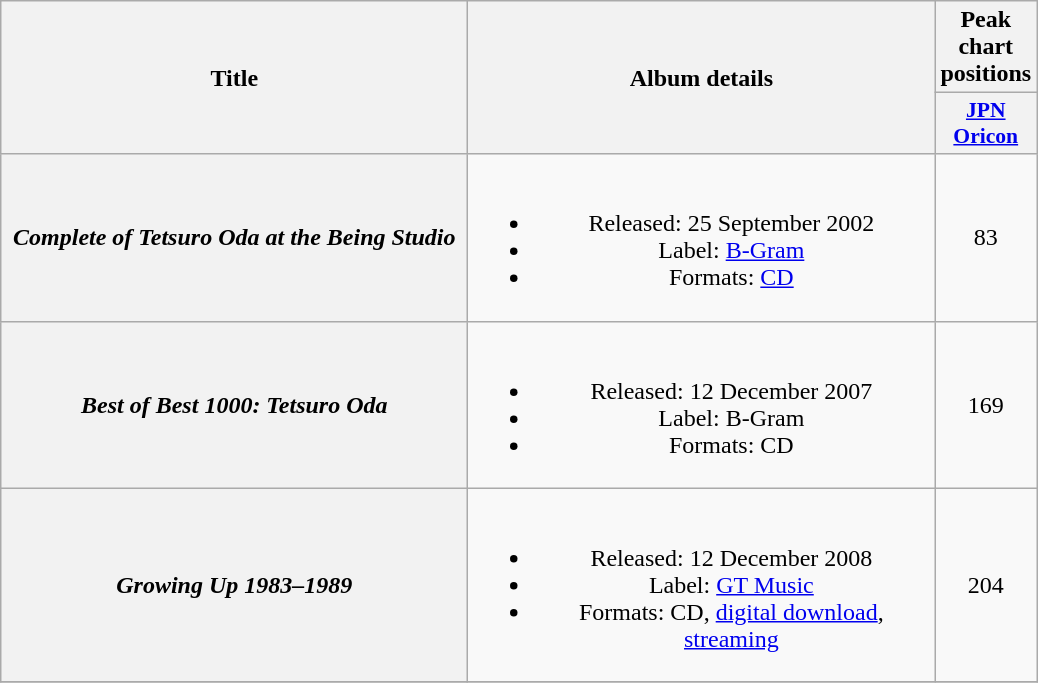<table class="wikitable plainrowheaders" style="text-align:center;">
<tr>
<th scope="col" rowspan="2" style="width:19em;">Title</th>
<th scope="col" rowspan="2" style="width:19em;">Album details</th>
<th scope="col">Peak chart positions</th>
</tr>
<tr>
<th scope="col" style="width:2.9em;font-size:90%;"><a href='#'>JPN<br>Oricon</a><br></th>
</tr>
<tr>
<th scope="row"><em>Complete of Tetsuro Oda at the Being Studio</em></th>
<td><br><ul><li>Released: 25 September 2002</li><li>Label: <a href='#'>B-Gram</a></li><li>Formats: <a href='#'>CD</a></li></ul></td>
<td>83</td>
</tr>
<tr>
<th scope="row"><em>Best of Best 1000: Tetsuro Oda</em></th>
<td><br><ul><li>Released: 12 December 2007</li><li>Label: B-Gram</li><li>Formats: CD</li></ul></td>
<td>169</td>
</tr>
<tr>
<th scope="row"><em>Growing Up 1983–1989</em></th>
<td><br><ul><li>Released: 12 December 2008</li><li>Label: <a href='#'>GT Music</a></li><li>Formats: CD, <a href='#'>digital download</a>, <a href='#'>streaming</a></li></ul></td>
<td>204</td>
</tr>
<tr>
</tr>
</table>
